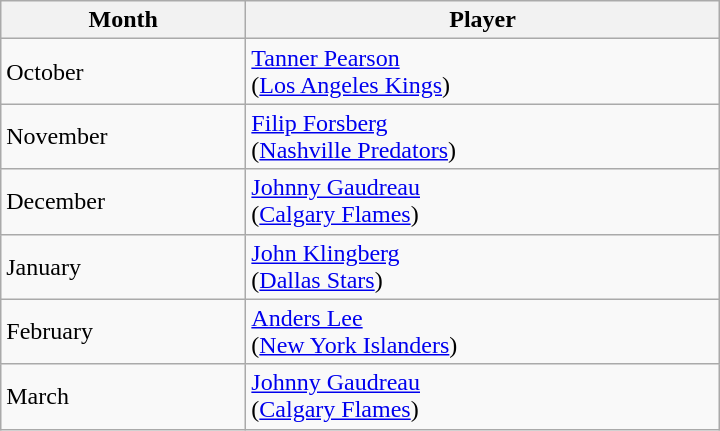<table class="wikitable" style="width: 30em;">
<tr style="text-align:center;">
<th>Month</th>
<th>Player</th>
</tr>
<tr>
<td>October</td>
<td><a href='#'>Tanner Pearson</a><br>(<a href='#'>Los Angeles Kings</a>)</td>
</tr>
<tr>
<td>November</td>
<td><a href='#'>Filip Forsberg</a><br>(<a href='#'>Nashville Predators</a>)</td>
</tr>
<tr>
<td>December</td>
<td><a href='#'>Johnny Gaudreau</a><br>(<a href='#'>Calgary Flames</a>)</td>
</tr>
<tr>
<td>January</td>
<td><a href='#'>John Klingberg</a><br>(<a href='#'>Dallas Stars</a>)</td>
</tr>
<tr>
<td>February</td>
<td><a href='#'>Anders Lee</a><br>(<a href='#'>New York Islanders</a>)</td>
</tr>
<tr>
<td>March</td>
<td><a href='#'>Johnny Gaudreau</a><br>(<a href='#'>Calgary Flames</a>)</td>
</tr>
</table>
